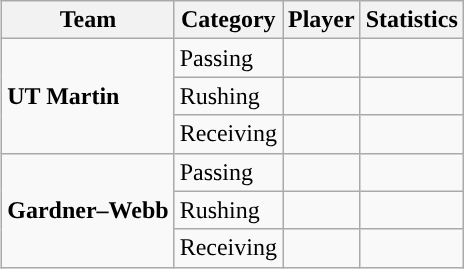<table class="wikitable" style="float: right;">
<tr>
<th>Team</th>
<th>Category</th>
<th>Player</th>
<th>Statistics</th>
</tr>
<tr>
<td rowspan=3><strong>UT Martin</strong></td>
<td>Passing</td>
<td></td>
<td></td>
</tr>
<tr>
<td>Rushing</td>
<td></td>
<td></td>
</tr>
<tr>
<td>Receiving</td>
<td></td>
<td></td>
</tr>
<tr>
<td rowspan=3><strong>Gardner–Webb</strong></td>
<td>Passing</td>
<td></td>
<td></td>
</tr>
<tr>
<td>Rushing</td>
<td></td>
<td></td>
</tr>
<tr>
<td>Receiving</td>
<td></td>
<td></td>
</tr>
</table>
